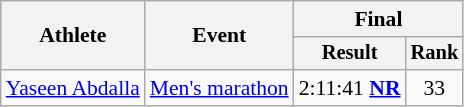<table class="wikitable" style="font-size:90%">
<tr>
<th rowspan="2">Athlete</th>
<th rowspan="2">Event</th>
<th colspan="2">Final</th>
</tr>
<tr style="font-size:95%">
<th>Result</th>
<th>Rank</th>
</tr>
<tr align=center>
<td align=left><a href='#'>Yaseen Abdalla</a></td>
<td align=left><a href='#'>Men's marathon</a></td>
<td>2:11:41 <strong><a href='#'> NR</a></strong></td>
<td>33</td>
</tr>
</table>
